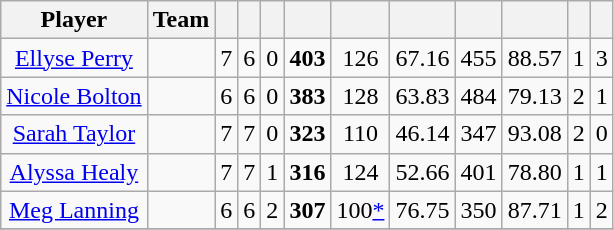<table class="wikitable sortable" style="text-align:center">
<tr>
<th class="unsortable">Player</th>
<th>Team</th>
<th></th>
<th></th>
<th></th>
<th></th>
<th></th>
<th></th>
<th></th>
<th></th>
<th></th>
<th></th>
</tr>
<tr>
<td><a href='#'>Ellyse Perry</a></td>
<td style="text-align:left;"></td>
<td>7</td>
<td>6</td>
<td>0</td>
<td><strong>403</strong></td>
<td>126</td>
<td>67.16</td>
<td>455</td>
<td>88.57</td>
<td>1</td>
<td>3</td>
</tr>
<tr>
<td><a href='#'>Nicole Bolton</a></td>
<td style="text-align:left;"></td>
<td>6</td>
<td>6</td>
<td>0</td>
<td><strong>383</strong></td>
<td>128</td>
<td>63.83</td>
<td>484</td>
<td>79.13</td>
<td>2</td>
<td>1</td>
</tr>
<tr>
<td><a href='#'>Sarah Taylor</a></td>
<td style="text-align:left;"></td>
<td>7</td>
<td>7</td>
<td>0</td>
<td><strong>323</strong></td>
<td>110</td>
<td>46.14</td>
<td>347</td>
<td>93.08</td>
<td>2</td>
<td>0</td>
</tr>
<tr>
<td><a href='#'>Alyssa Healy</a></td>
<td style="text-align:left;"></td>
<td>7</td>
<td>7</td>
<td>1</td>
<td><strong>316</strong></td>
<td>124</td>
<td>52.66</td>
<td>401</td>
<td>78.80</td>
<td>1</td>
<td>1</td>
</tr>
<tr>
<td><a href='#'>Meg Lanning</a></td>
<td style="text-align:left;"></td>
<td>6</td>
<td>6</td>
<td>2</td>
<td><strong>307</strong></td>
<td>100<a href='#'>*</a></td>
<td>76.75</td>
<td>350</td>
<td>87.71</td>
<td>1</td>
<td>2</td>
</tr>
<tr>
</tr>
</table>
